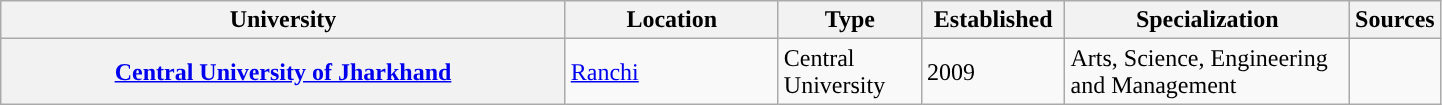<table class="wikitable collapsible plainrowheaders" style="-align:left; width:76%;">
<tr>
<th scope="col" style="width: 40%;">University</th>
<th scope="col" style="width: 15%;">Location</th>
<th scope="col" style="width: 10%;">Type</th>
<th scope="col" style="width: 10%;">Established</th>
<th scope="col" style="width: 20%;">Specialization</th>
<th scope="col" style="width: 05%;">Sources</th>
</tr>
<tr>
<th scope="row"><a href='#'>Central University of Jharkhand</a></th>
<td><a href='#'>Ranchi</a></td>
<td>Central University</td>
<td>2009</td>
<td>Arts, Science, Engineering and Management</td>
<td><strong></strong></td>
</tr>
</table>
